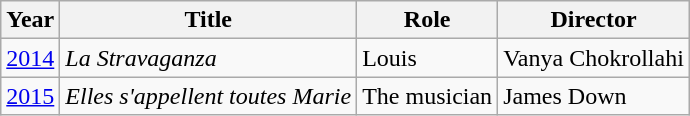<table class="wikitable sortable">
<tr>
<th>Year</th>
<th>Title</th>
<th>Role</th>
<th>Director</th>
</tr>
<tr>
<td><a href='#'>2014</a></td>
<td><em>La Stravaganza</em></td>
<td>Louis</td>
<td>Vanya Chokrollahi</td>
</tr>
<tr>
<td><a href='#'>2015</a></td>
<td><em>Elles s'appellent toutes Marie</em></td>
<td>The musician</td>
<td>James Down</td>
</tr>
</table>
